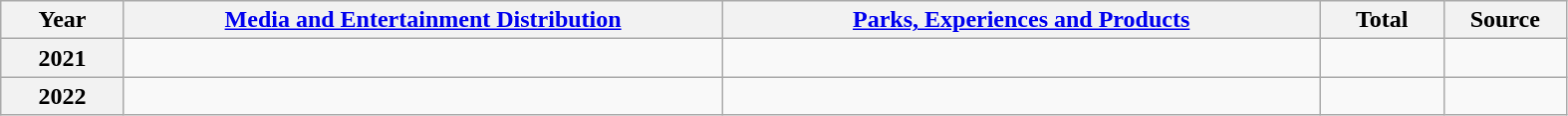<table class="wikitable" style="text-align:center;">
<tr>
<th scope="col" style="width:75px">Year</th>
<th scope="col" style="width:393px"><a href='#'>Media and Entertainment Distribution</a></th>
<th scope="col" style="width:393px"><a href='#'>Parks, Experiences and Products</a></th>
<th scope="col" style="width:75px">Total</th>
<th scope="col" style="width:75px">Source</th>
</tr>
<tr>
<th scope="row">2021</th>
<td></td>
<td></td>
<td><strong></strong></td>
<td></td>
</tr>
<tr>
<th scope="row">2022</th>
<td></td>
<td></td>
<td><strong></strong></td>
<td></td>
</tr>
</table>
